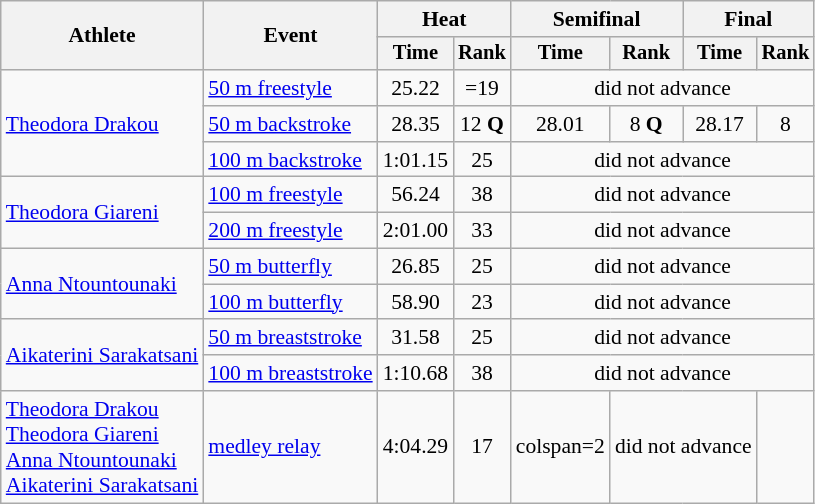<table class=wikitable style="font-size:90%">
<tr>
<th rowspan="2">Athlete</th>
<th rowspan="2">Event</th>
<th colspan="2">Heat</th>
<th colspan="2">Semifinal</th>
<th colspan="2">Final</th>
</tr>
<tr style="font-size:95%">
<th>Time</th>
<th>Rank</th>
<th>Time</th>
<th>Rank</th>
<th>Time</th>
<th>Rank</th>
</tr>
<tr align=center>
<td align=left rowspan=3><a href='#'>Theodora Drakou</a></td>
<td align=left><a href='#'>50 m freestyle</a></td>
<td>25.22</td>
<td>=19</td>
<td colspan=4>did not advance</td>
</tr>
<tr align=center>
<td align=left><a href='#'>50 m backstroke</a></td>
<td>28.35</td>
<td>12 <strong>Q</strong></td>
<td>28.01</td>
<td>8 <strong>Q</strong></td>
<td>28.17</td>
<td>8</td>
</tr>
<tr align=center>
<td align=left><a href='#'>100 m backstroke</a></td>
<td>1:01.15</td>
<td>25</td>
<td colspan=4>did not advance</td>
</tr>
<tr align=center>
<td align=left rowspan=2><a href='#'>Theodora Giareni</a></td>
<td align=left><a href='#'>100 m freestyle</a></td>
<td>56.24</td>
<td>38</td>
<td colspan=4>did not advance</td>
</tr>
<tr align=center>
<td align=left><a href='#'>200 m freestyle</a></td>
<td>2:01.00</td>
<td>33</td>
<td colspan=4>did not advance</td>
</tr>
<tr align=center>
<td align=left rowspan=2><a href='#'>Anna Ntountounaki</a></td>
<td align=left><a href='#'>50 m butterfly</a></td>
<td>26.85</td>
<td>25</td>
<td colspan=4>did not advance</td>
</tr>
<tr align=center>
<td align=left><a href='#'>100 m butterfly</a></td>
<td>58.90</td>
<td>23</td>
<td colspan=4>did not advance</td>
</tr>
<tr align=center>
<td align=left rowspan=2><a href='#'>Aikaterini Sarakatsani</a></td>
<td align=left><a href='#'>50 m breaststroke</a></td>
<td>31.58</td>
<td>25</td>
<td colspan=4>did not advance</td>
</tr>
<tr align=center>
<td align=left><a href='#'>100 m breaststroke</a></td>
<td>1:10.68</td>
<td>38</td>
<td colspan=4>did not advance</td>
</tr>
<tr align=center>
<td align=left><a href='#'>Theodora Drakou</a><br><a href='#'>Theodora Giareni</a><br><a href='#'>Anna Ntountounaki</a><br><a href='#'>Aikaterini Sarakatsani</a></td>
<td align=left><a href='#'> medley relay</a></td>
<td>4:04.29</td>
<td>17</td>
<td>colspan=2 </td>
<td colspan=2>did not advance</td>
</tr>
</table>
